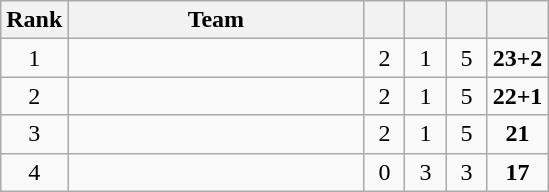<table class="wikitable" style="text-align:center">
<tr>
<th>Rank</th>
<th style="width:190px;">Team</th>
<th width=20px></th>
<th width=20px></th>
<th width=20px></th>
<th width=20px></th>
</tr>
<tr bgcolor=>
<td>1</td>
<td align="left"></td>
<td>2</td>
<td>1</td>
<td>5</td>
<td><strong>23+2</strong></td>
</tr>
<tr bgcolor=>
<td>2</td>
<td align="left"></td>
<td>2</td>
<td>1</td>
<td>5</td>
<td><strong>22+1</strong></td>
</tr>
<tr bgcolor=>
<td>3</td>
<td align="left"><strong></strong></td>
<td>2</td>
<td>1</td>
<td>5</td>
<td><strong>21</strong></td>
</tr>
<tr bgcolor=>
<td>4</td>
<td align="left"></td>
<td>0</td>
<td>3</td>
<td>3</td>
<td><strong>17</strong></td>
</tr>
</table>
